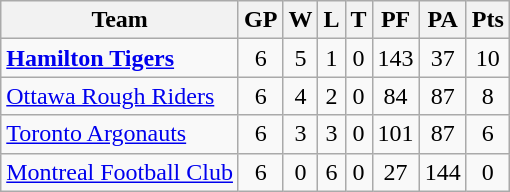<table class="wikitable">
<tr>
<th>Team</th>
<th>GP</th>
<th>W</th>
<th>L</th>
<th>T</th>
<th>PF</th>
<th>PA</th>
<th>Pts</th>
</tr>
<tr align="center">
<td align="left"><strong><a href='#'>Hamilton Tigers</a></strong></td>
<td>6</td>
<td>5</td>
<td>1</td>
<td>0</td>
<td>143</td>
<td>37</td>
<td>10</td>
</tr>
<tr align="center">
<td align="left"><a href='#'>Ottawa Rough Riders</a></td>
<td>6</td>
<td>4</td>
<td>2</td>
<td>0</td>
<td>84</td>
<td>87</td>
<td>8</td>
</tr>
<tr align="center">
<td align="left"><a href='#'>Toronto Argonauts</a></td>
<td>6</td>
<td>3</td>
<td>3</td>
<td>0</td>
<td>101</td>
<td>87</td>
<td>6</td>
</tr>
<tr align="center">
<td align="left"><a href='#'>Montreal Football Club</a></td>
<td>6</td>
<td>0</td>
<td>6</td>
<td>0</td>
<td>27</td>
<td>144</td>
<td>0</td>
</tr>
</table>
